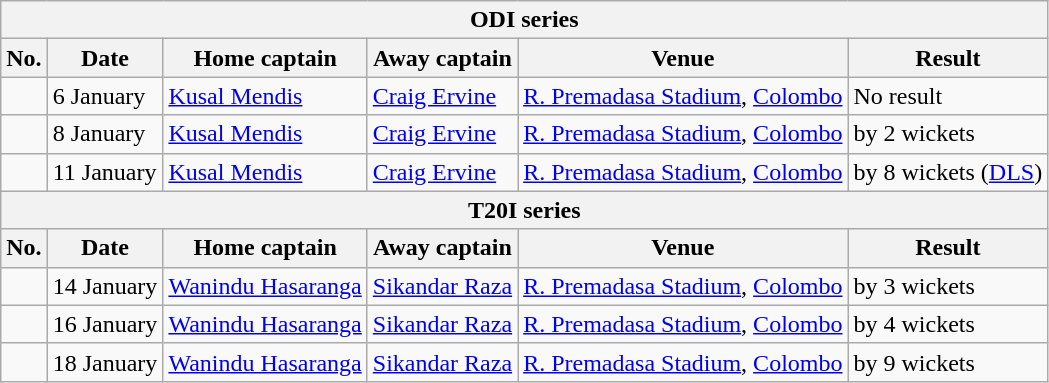<table class="wikitable">
<tr>
<th colspan="9">ODI series</th>
</tr>
<tr>
<th>No.</th>
<th>Date</th>
<th>Home captain</th>
<th>Away captain</th>
<th>Venue</th>
<th>Result</th>
</tr>
<tr>
<td></td>
<td>6 January</td>
<td><a href='#'>Kusal Mendis</a></td>
<td><a href='#'>Craig Ervine</a></td>
<td><a href='#'>R. Premadasa Stadium</a>, <a href='#'>Colombo</a></td>
<td>No result</td>
</tr>
<tr>
<td></td>
<td>8 January</td>
<td><a href='#'>Kusal Mendis</a></td>
<td><a href='#'>Craig Ervine</a></td>
<td><a href='#'>R. Premadasa Stadium</a>, <a href='#'>Colombo</a></td>
<td> by 2 wickets</td>
</tr>
<tr>
<td></td>
<td>11 January</td>
<td><a href='#'>Kusal Mendis</a></td>
<td><a href='#'>Craig Ervine</a></td>
<td><a href='#'>R. Premadasa Stadium</a>, <a href='#'>Colombo</a></td>
<td> by 8 wickets (<a href='#'>DLS</a>)</td>
</tr>
<tr>
<th colspan="9">T20I series</th>
</tr>
<tr>
<th>No.</th>
<th>Date</th>
<th>Home captain</th>
<th>Away captain</th>
<th>Venue</th>
<th>Result</th>
</tr>
<tr>
<td></td>
<td>14 January</td>
<td><a href='#'>Wanindu Hasaranga</a></td>
<td><a href='#'>Sikandar Raza</a></td>
<td><a href='#'>R. Premadasa Stadium</a>, <a href='#'>Colombo</a></td>
<td> by 3 wickets</td>
</tr>
<tr>
<td></td>
<td>16 January</td>
<td><a href='#'>Wanindu Hasaranga</a></td>
<td><a href='#'>Sikandar Raza</a></td>
<td><a href='#'>R. Premadasa Stadium</a>, <a href='#'>Colombo</a></td>
<td> by 4 wickets</td>
</tr>
<tr>
<td></td>
<td>18 January</td>
<td><a href='#'>Wanindu Hasaranga</a></td>
<td><a href='#'>Sikandar Raza</a></td>
<td><a href='#'>R. Premadasa Stadium</a>, <a href='#'>Colombo</a></td>
<td> by 9 wickets</td>
</tr>
</table>
